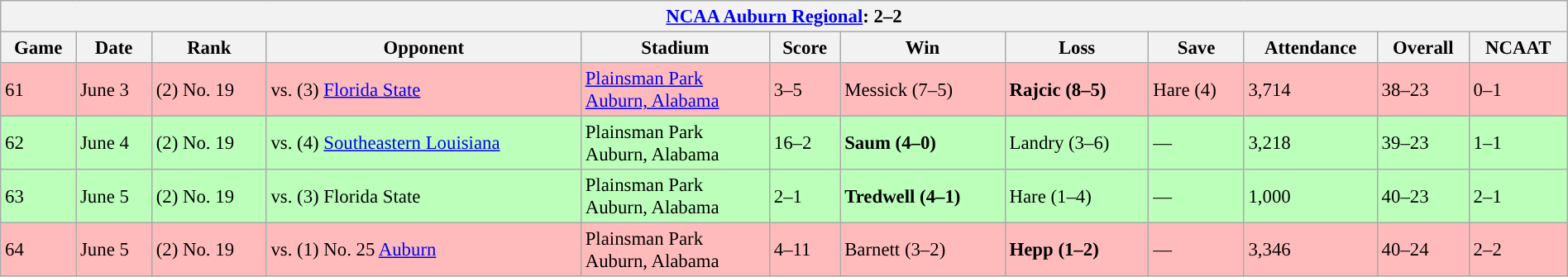<table class="wikitable collapsible" style="margin:auto; font-size:95%; width:100%">
<tr>
<th colspan=12><a href='#'>NCAA Auburn Regional</a>: 2–2</th>
</tr>
<tr>
<th>Game</th>
<th>Date</th>
<th>Rank</th>
<th>Opponent</th>
<th>Stadium</th>
<th>Score</th>
<th>Win</th>
<th>Loss</th>
<th>Save</th>
<th>Attendance</th>
<th>Overall</th>
<th>NCAAT</th>
</tr>
<tr style="background:#fbb;">
<td>61</td>
<td>June 3</td>
<td>(2) No. 19</td>
<td>vs. (3) <a href='#'>Florida State</a></td>
<td><a href='#'>Plainsman Park</a><br><a href='#'>Auburn, Alabama</a></td>
<td>3–5</td>
<td>Messick (7–5)</td>
<td><strong>Rajcic (8–5)</strong></td>
<td>Hare (4)</td>
<td>3,714</td>
<td>38–23</td>
<td>0–1</td>
</tr>
<tr style="background:#bfb;">
<td>62</td>
<td>June 4</td>
<td>(2) No. 19</td>
<td>vs. (4) <a href='#'>Southeastern Louisiana</a></td>
<td>Plainsman Park<br>Auburn, Alabama</td>
<td>16–2</td>
<td><strong>Saum (4–0)</strong></td>
<td>Landry (3–6)</td>
<td>—</td>
<td>3,218</td>
<td>39–23</td>
<td>1–1</td>
</tr>
<tr style="background:#bfb;">
<td>63</td>
<td>June 5</td>
<td>(2) No. 19</td>
<td>vs. (3) Florida State</td>
<td>Plainsman Park<br>Auburn, Alabama</td>
<td>2–1</td>
<td><strong>Tredwell (4–1)</strong></td>
<td>Hare (1–4)</td>
<td>—</td>
<td>1,000</td>
<td>40–23</td>
<td>2–1</td>
</tr>
<tr style="background:#fbb;">
<td>64</td>
<td>June 5</td>
<td>(2) No. 19</td>
<td>vs. (1) No. 25 <a href='#'>Auburn</a></td>
<td>Plainsman Park<br>Auburn, Alabama</td>
<td>4–11</td>
<td>Barnett (3–2)</td>
<td><strong>Hepp (1–2)</strong></td>
<td>—</td>
<td>3,346</td>
<td>40–24</td>
<td>2–2</td>
</tr>
</table>
